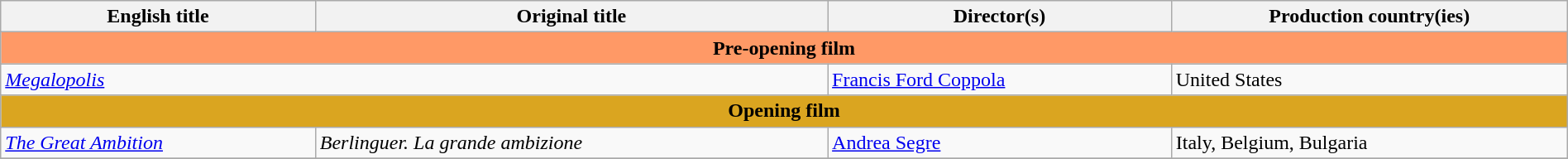<table class="sortable wikitable" style="width:100%; margin-bottom:4px" cellpadding="5">
<tr>
<th scope="col">English title</th>
<th scope="col">Original title</th>
<th scope="col">Director(s)</th>
<th scope="col">Production country(ies)</th>
</tr>
<tr>
<th colspan="5" style="background:#FF9966"><strong>Pre-opening film</strong></th>
</tr>
<tr>
<td colspan=2><em><a href='#'>Megalopolis</a></em></td>
<td><a href='#'>Francis Ford Coppola</a></td>
<td>United States</td>
</tr>
<tr>
<th colspan="5" style="background:#DAA520"><strong>Opening film</strong></th>
</tr>
<tr>
<td><em><a href='#'>The Great Ambition</a></em></td>
<td><em>Berlinguer. La grande ambizione</em></td>
<td><a href='#'>Andrea Segre</a></td>
<td>Italy, Belgium, Bulgaria</td>
</tr>
<tr>
</tr>
</table>
